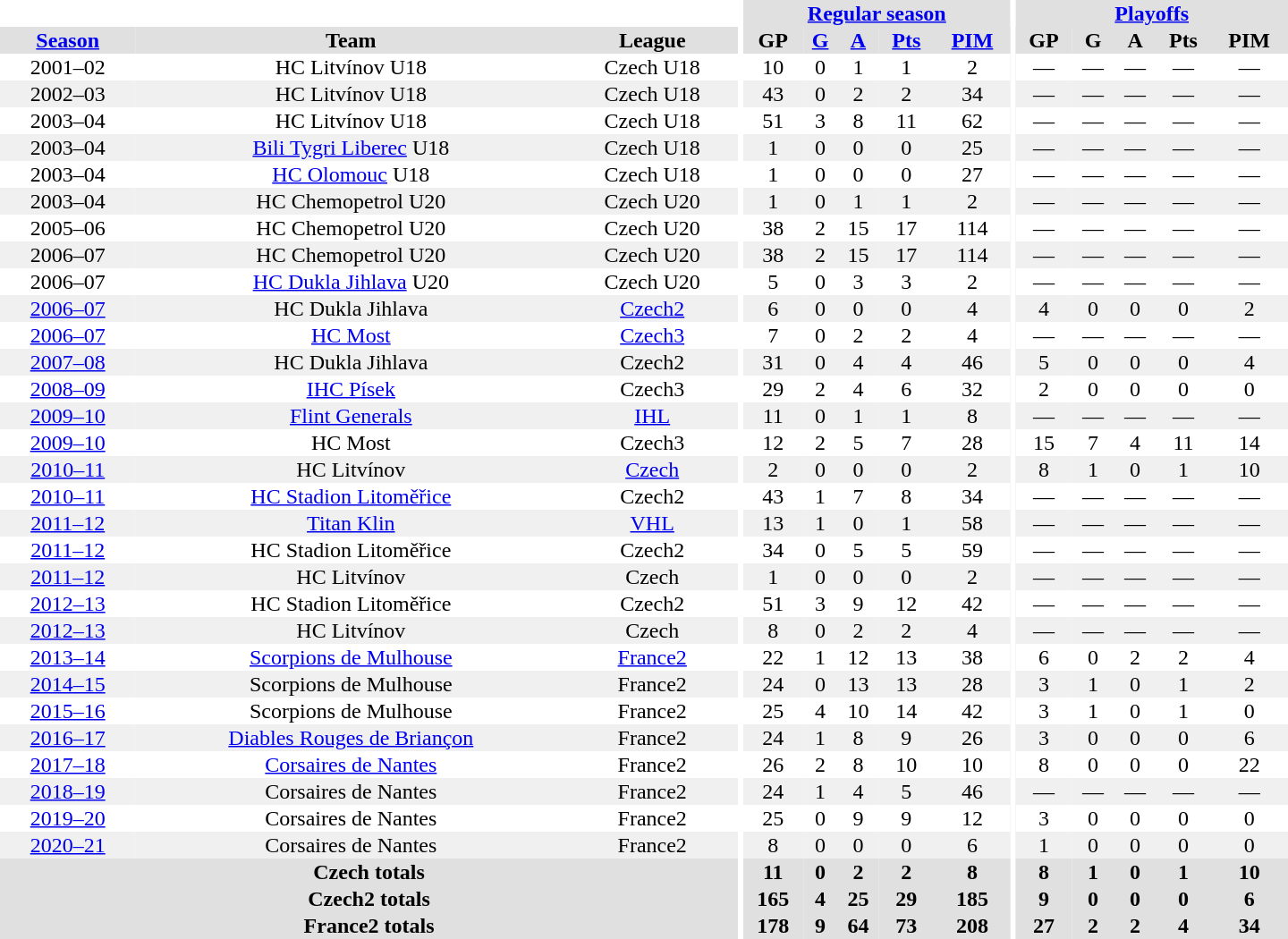<table border="0" cellpadding="1" cellspacing="0" style="text-align:center; width:60em">
<tr bgcolor="#e0e0e0">
<th colspan="3" bgcolor="#ffffff"></th>
<th rowspan="99" bgcolor="#ffffff"></th>
<th colspan="5"><a href='#'>Regular season</a></th>
<th rowspan="99" bgcolor="#ffffff"></th>
<th colspan="5"><a href='#'>Playoffs</a></th>
</tr>
<tr bgcolor="#e0e0e0">
<th><a href='#'>Season</a></th>
<th>Team</th>
<th>League</th>
<th>GP</th>
<th><a href='#'>G</a></th>
<th><a href='#'>A</a></th>
<th><a href='#'>Pts</a></th>
<th><a href='#'>PIM</a></th>
<th>GP</th>
<th>G</th>
<th>A</th>
<th>Pts</th>
<th>PIM</th>
</tr>
<tr>
<td>2001–02</td>
<td>HC Litvínov U18</td>
<td>Czech U18</td>
<td>10</td>
<td>0</td>
<td>1</td>
<td>1</td>
<td>2</td>
<td>—</td>
<td>—</td>
<td>—</td>
<td>—</td>
<td>—</td>
</tr>
<tr bgcolor="#f0f0f0">
<td>2002–03</td>
<td>HC Litvínov U18</td>
<td>Czech U18</td>
<td>43</td>
<td>0</td>
<td>2</td>
<td>2</td>
<td>34</td>
<td>—</td>
<td>—</td>
<td>—</td>
<td>—</td>
<td>—</td>
</tr>
<tr>
<td>2003–04</td>
<td>HC Litvínov U18</td>
<td>Czech U18</td>
<td>51</td>
<td>3</td>
<td>8</td>
<td>11</td>
<td>62</td>
<td>—</td>
<td>—</td>
<td>—</td>
<td>—</td>
<td>—</td>
</tr>
<tr bgcolor="#f0f0f0">
<td>2003–04</td>
<td><a href='#'>Bili Tygri Liberec</a> U18</td>
<td>Czech U18</td>
<td>1</td>
<td>0</td>
<td>0</td>
<td>0</td>
<td>25</td>
<td>—</td>
<td>—</td>
<td>—</td>
<td>—</td>
<td>—</td>
</tr>
<tr>
<td>2003–04</td>
<td><a href='#'>HC Olomouc</a> U18</td>
<td>Czech U18</td>
<td>1</td>
<td>0</td>
<td>0</td>
<td>0</td>
<td>27</td>
<td>—</td>
<td>—</td>
<td>—</td>
<td>—</td>
<td>—</td>
</tr>
<tr bgcolor="#f0f0f0">
<td>2003–04</td>
<td>HC Chemopetrol U20</td>
<td>Czech U20</td>
<td>1</td>
<td>0</td>
<td>1</td>
<td>1</td>
<td>2</td>
<td>—</td>
<td>—</td>
<td>—</td>
<td>—</td>
<td>—</td>
</tr>
<tr>
<td>2005–06</td>
<td>HC Chemopetrol U20</td>
<td>Czech U20</td>
<td>38</td>
<td>2</td>
<td>15</td>
<td>17</td>
<td>114</td>
<td>—</td>
<td>—</td>
<td>—</td>
<td>—</td>
<td>—</td>
</tr>
<tr bgcolor="#f0f0f0">
<td>2006–07</td>
<td>HC Chemopetrol U20</td>
<td>Czech U20</td>
<td>38</td>
<td>2</td>
<td>15</td>
<td>17</td>
<td>114</td>
<td>—</td>
<td>—</td>
<td>—</td>
<td>—</td>
<td>—</td>
</tr>
<tr>
<td>2006–07</td>
<td><a href='#'>HC Dukla Jihlava</a> U20</td>
<td>Czech U20</td>
<td>5</td>
<td>0</td>
<td>3</td>
<td>3</td>
<td>2</td>
<td>—</td>
<td>—</td>
<td>—</td>
<td>—</td>
<td>—</td>
</tr>
<tr bgcolor="#f0f0f0">
<td><a href='#'>2006–07</a></td>
<td>HC Dukla Jihlava</td>
<td><a href='#'>Czech2</a></td>
<td>6</td>
<td>0</td>
<td>0</td>
<td>0</td>
<td>4</td>
<td>4</td>
<td>0</td>
<td>0</td>
<td>0</td>
<td>2</td>
</tr>
<tr>
<td><a href='#'>2006–07</a></td>
<td><a href='#'>HC Most</a></td>
<td><a href='#'>Czech3</a></td>
<td>7</td>
<td>0</td>
<td>2</td>
<td>2</td>
<td>4</td>
<td>—</td>
<td>—</td>
<td>—</td>
<td>—</td>
<td>—</td>
</tr>
<tr bgcolor="#f0f0f0">
<td><a href='#'>2007–08</a></td>
<td>HC Dukla Jihlava</td>
<td>Czech2</td>
<td>31</td>
<td>0</td>
<td>4</td>
<td>4</td>
<td>46</td>
<td>5</td>
<td>0</td>
<td>0</td>
<td>0</td>
<td>4</td>
</tr>
<tr>
<td><a href='#'>2008–09</a></td>
<td><a href='#'>IHC Písek</a></td>
<td>Czech3</td>
<td>29</td>
<td>2</td>
<td>4</td>
<td>6</td>
<td>32</td>
<td>2</td>
<td>0</td>
<td>0</td>
<td>0</td>
<td>0</td>
</tr>
<tr bgcolor="#f0f0f0">
<td><a href='#'>2009–10</a></td>
<td><a href='#'>Flint Generals</a></td>
<td><a href='#'>IHL</a></td>
<td>11</td>
<td>0</td>
<td>1</td>
<td>1</td>
<td>8</td>
<td>—</td>
<td>—</td>
<td>—</td>
<td>—</td>
<td>—</td>
</tr>
<tr>
<td><a href='#'>2009–10</a></td>
<td>HC Most</td>
<td>Czech3</td>
<td>12</td>
<td>2</td>
<td>5</td>
<td>7</td>
<td>28</td>
<td>15</td>
<td>7</td>
<td>4</td>
<td>11</td>
<td>14</td>
</tr>
<tr bgcolor="#f0f0f0">
<td><a href='#'>2010–11</a></td>
<td>HC Litvínov</td>
<td><a href='#'>Czech</a></td>
<td>2</td>
<td>0</td>
<td>0</td>
<td>0</td>
<td>2</td>
<td>8</td>
<td>1</td>
<td>0</td>
<td>1</td>
<td>10</td>
</tr>
<tr>
<td><a href='#'>2010–11</a></td>
<td><a href='#'>HC Stadion Litoměřice</a></td>
<td>Czech2</td>
<td>43</td>
<td>1</td>
<td>7</td>
<td>8</td>
<td>34</td>
<td>—</td>
<td>—</td>
<td>—</td>
<td>—</td>
<td>—</td>
</tr>
<tr bgcolor="#f0f0f0">
<td><a href='#'>2011–12</a></td>
<td><a href='#'>Titan Klin</a></td>
<td><a href='#'>VHL</a></td>
<td>13</td>
<td>1</td>
<td>0</td>
<td>1</td>
<td>58</td>
<td>—</td>
<td>—</td>
<td>—</td>
<td>—</td>
<td>—</td>
</tr>
<tr>
<td><a href='#'>2011–12</a></td>
<td>HC Stadion Litoměřice</td>
<td>Czech2</td>
<td>34</td>
<td>0</td>
<td>5</td>
<td>5</td>
<td>59</td>
<td>—</td>
<td>—</td>
<td>—</td>
<td>—</td>
<td>—</td>
</tr>
<tr bgcolor="#f0f0f0">
<td><a href='#'>2011–12</a></td>
<td>HC Litvínov</td>
<td>Czech</td>
<td>1</td>
<td>0</td>
<td>0</td>
<td>0</td>
<td>2</td>
<td>—</td>
<td>—</td>
<td>—</td>
<td>—</td>
<td>—</td>
</tr>
<tr>
<td><a href='#'>2012–13</a></td>
<td>HC Stadion Litoměřice</td>
<td>Czech2</td>
<td>51</td>
<td>3</td>
<td>9</td>
<td>12</td>
<td>42</td>
<td>—</td>
<td>—</td>
<td>—</td>
<td>—</td>
<td>—</td>
</tr>
<tr bgcolor="#f0f0f0">
<td><a href='#'>2012–13</a></td>
<td>HC Litvínov</td>
<td>Czech</td>
<td>8</td>
<td>0</td>
<td>2</td>
<td>2</td>
<td>4</td>
<td>—</td>
<td>—</td>
<td>—</td>
<td>—</td>
<td>—</td>
</tr>
<tr>
<td><a href='#'>2013–14</a></td>
<td><a href='#'>Scorpions de Mulhouse</a></td>
<td><a href='#'>France2</a></td>
<td>22</td>
<td>1</td>
<td>12</td>
<td>13</td>
<td>38</td>
<td>6</td>
<td>0</td>
<td>2</td>
<td>2</td>
<td>4</td>
</tr>
<tr bgcolor="#f0f0f0">
<td><a href='#'>2014–15</a></td>
<td>Scorpions de Mulhouse</td>
<td>France2</td>
<td>24</td>
<td>0</td>
<td>13</td>
<td>13</td>
<td>28</td>
<td>3</td>
<td>1</td>
<td>0</td>
<td>1</td>
<td>2</td>
</tr>
<tr>
<td><a href='#'>2015–16</a></td>
<td>Scorpions de Mulhouse</td>
<td>France2</td>
<td>25</td>
<td>4</td>
<td>10</td>
<td>14</td>
<td>42</td>
<td>3</td>
<td>1</td>
<td>0</td>
<td>1</td>
<td>0</td>
</tr>
<tr bgcolor="#f0f0f0">
<td><a href='#'>2016–17</a></td>
<td><a href='#'>Diables Rouges de Briançon</a></td>
<td>France2</td>
<td>24</td>
<td>1</td>
<td>8</td>
<td>9</td>
<td>26</td>
<td>3</td>
<td>0</td>
<td>0</td>
<td>0</td>
<td>6</td>
</tr>
<tr>
<td><a href='#'>2017–18</a></td>
<td><a href='#'>Corsaires de Nantes</a></td>
<td>France2</td>
<td>26</td>
<td>2</td>
<td>8</td>
<td>10</td>
<td>10</td>
<td>8</td>
<td>0</td>
<td>0</td>
<td>0</td>
<td>22</td>
</tr>
<tr bgcolor="#f0f0f0">
<td><a href='#'>2018–19</a></td>
<td>Corsaires de Nantes</td>
<td>France2</td>
<td>24</td>
<td>1</td>
<td>4</td>
<td>5</td>
<td>46</td>
<td>—</td>
<td>—</td>
<td>—</td>
<td>—</td>
<td>—</td>
</tr>
<tr>
<td><a href='#'>2019–20</a></td>
<td>Corsaires de Nantes</td>
<td>France2</td>
<td>25</td>
<td>0</td>
<td>9</td>
<td>9</td>
<td>12</td>
<td>3</td>
<td>0</td>
<td>0</td>
<td>0</td>
<td>0</td>
</tr>
<tr bgcolor="#f0f0f0">
<td><a href='#'>2020–21</a></td>
<td>Corsaires de Nantes</td>
<td>France2</td>
<td>8</td>
<td>0</td>
<td>0</td>
<td>0</td>
<td>6</td>
<td>1</td>
<td>0</td>
<td>0</td>
<td>0</td>
<td>0</td>
</tr>
<tr>
</tr>
<tr ALIGN="center" bgcolor="#e0e0e0">
<th colspan="3">Czech totals</th>
<th ALIGN="center">11</th>
<th ALIGN="center">0</th>
<th ALIGN="center">2</th>
<th ALIGN="center">2</th>
<th ALIGN="center">8</th>
<th ALIGN="center">8</th>
<th ALIGN="center">1</th>
<th ALIGN="center">0</th>
<th ALIGN="center">1</th>
<th ALIGN="center">10</th>
</tr>
<tr>
</tr>
<tr ALIGN="center" bgcolor="#e0e0e0">
<th colspan="3">Czech2 totals</th>
<th ALIGN="center">165</th>
<th ALIGN="center">4</th>
<th ALIGN="center">25</th>
<th ALIGN="center">29</th>
<th ALIGN="center">185</th>
<th ALIGN="center">9</th>
<th ALIGN="center">0</th>
<th ALIGN="center">0</th>
<th ALIGN="center">0</th>
<th ALIGN="center">6</th>
</tr>
<tr>
</tr>
<tr ALIGN="center" bgcolor="#e0e0e0">
<th colspan="3">France2 totals</th>
<th ALIGN="center">178</th>
<th ALIGN="center">9</th>
<th ALIGN="center">64</th>
<th ALIGN="center">73</th>
<th ALIGN="center">208</th>
<th ALIGN="center">27</th>
<th ALIGN="center">2</th>
<th ALIGN="center">2</th>
<th ALIGN="center">4</th>
<th ALIGN="center">34</th>
</tr>
</table>
